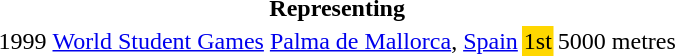<table>
<tr>
<th colspan="5">Representing </th>
</tr>
<tr>
<td>1999</td>
<td><a href='#'>World Student Games</a></td>
<td><a href='#'>Palma de Mallorca</a>, <a href='#'>Spain</a></td>
<td bgcolor="gold">1st</td>
<td>5000 metres</td>
<td></td>
</tr>
</table>
